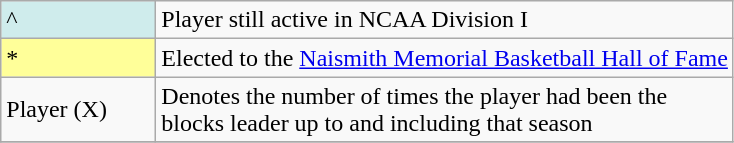<table class="wikitable">
<tr>
<td style="background-color:#CFECEC; width:6em">^</td>
<td>Player still active in NCAA Division I</td>
</tr>
<tr>
<td style="background-color:#FFFF99; width:6em">*</td>
<td>Elected to the <a href='#'>Naismith Memorial Basketball Hall of Fame</a></td>
</tr>
<tr>
<td>Player (X)</td>
<td>Denotes the number of times the player had been the<br>blocks leader up to and including that season</td>
</tr>
<tr>
</tr>
</table>
